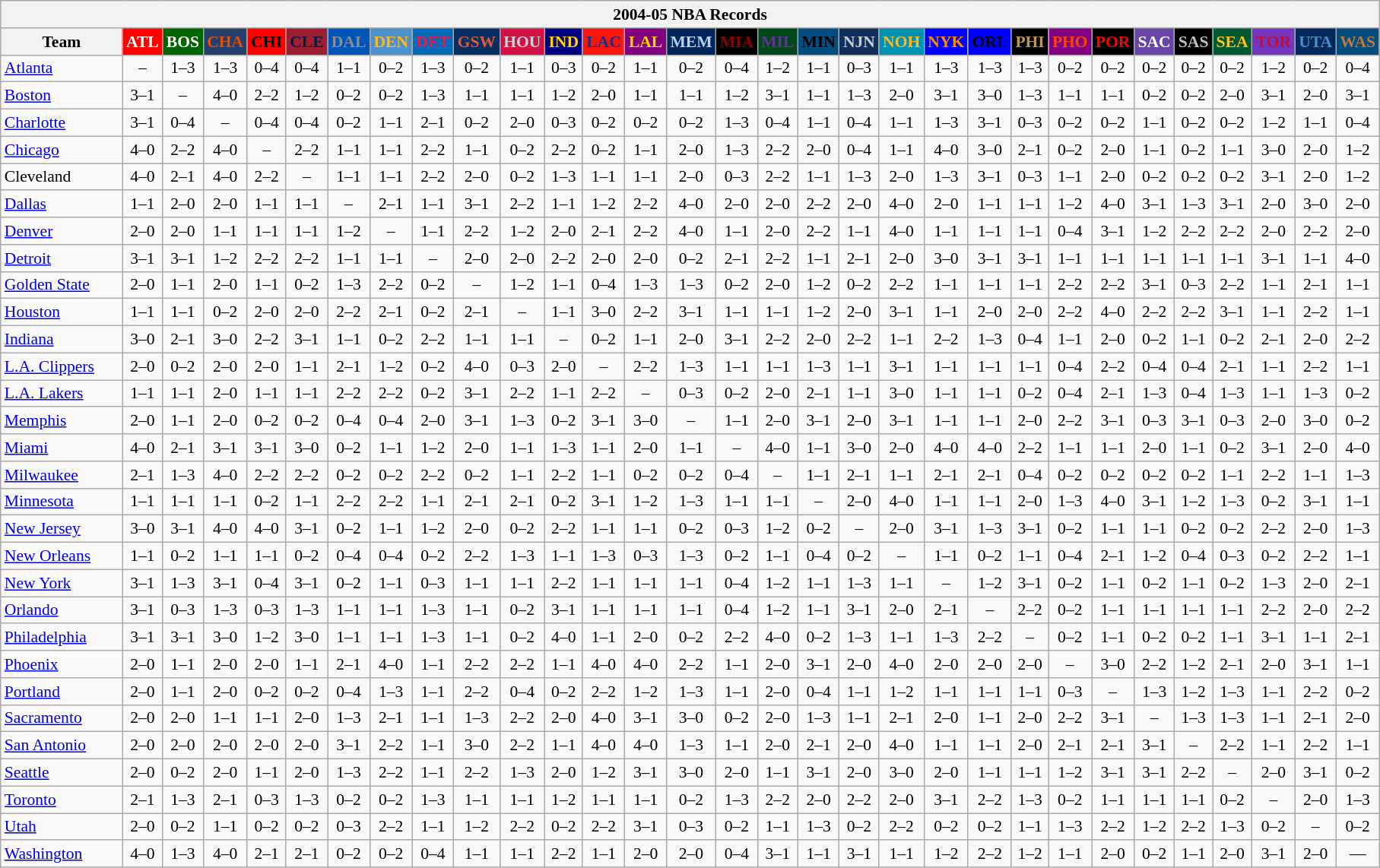<table class="wikitable" style="font-size:90%; text-align:center;">
<tr>
<th colspan=31>2004-05 NBA Records</th>
</tr>
<tr>
<th width=100>Team</th>
<th style="background:#FF0000;color:#FFFFFF;width=35">ATL</th>
<th style="background:#006400;color:#FFFFFF;width=35">BOS</th>
<th style="background:#253E6A;color:#DF5106;width=35">CHA</th>
<th style="background:#FF0000;color:#000000;width=35">CHI</th>
<th style="background:#9F1F32;color:#001D43;width=35">CLE</th>
<th style="background:#0055BA;color:#898D8F;width=35">DAL</th>
<th style="background:#4C92CC;color:#FDB827;width=35">DEN</th>
<th style="background:#006BB7;color:#ED164B;width=35">DET</th>
<th style="background:#072E63;color:#DC5A34;width=35">GSW</th>
<th style="background:#D31145;color:#CBD4D8;width=35">HOU</th>
<th style="background:#000080;color:#FFD700;width=35">IND</th>
<th style="background:#F9160D;color:#1A2E8B;width=35">LAC</th>
<th style="background:#800080;color:#FFD700;width=35">LAL</th>
<th style="background:#00265B;color:#BAD1EB;width=35">MEM</th>
<th style="background:#000000;color:#8B0000;width=35">MIA</th>
<th style="background:#00471B;color:#5C378A;width=35">MIL</th>
<th style="background:#044D80;color:#000000;width=35">MIN</th>
<th style="background:#12305B;color:#C4CED4;width=35">NJN</th>
<th style="background:#0093B1;color:#FDB827;width=35">NOH</th>
<th style="background:#0000FF;color:#FF8C00;width=35">NYK</th>
<th style="background:#0000FF;color:#000000;width=35">ORL</th>
<th style="background:#000000;color:#BB9754;width=35">PHI</th>
<th style="background:#800080;color:#FF4500;width=35">PHO</th>
<th style="background:#000000;color:#FF0000;width=35">POR</th>
<th style="background:#6846A8;color:#FFFFFF;width=35">SAC</th>
<th style="background:#000000;color:#C0C0C0;width=35">SAS</th>
<th style="background:#005831;color:#FFC322;width=35">SEA</th>
<th style="background:#7436BF;color:#BE0F34;width=35">TOR</th>
<th style="background:#042A5C;color:#4C8ECC;width=35">UTA</th>
<th style="background:#044D7D;color:#BC7A44;width=35">WAS</th>
</tr>
<tr>
<td style="text-align:left;"><a href='#'>Atlanta</a></td>
<td>–</td>
<td>1–3</td>
<td>1–3</td>
<td>0–4</td>
<td>0–4</td>
<td>1–1</td>
<td>0–2</td>
<td>1–3</td>
<td>0–2</td>
<td>1–1</td>
<td>0–3</td>
<td>0–2</td>
<td>1–1</td>
<td>0–2</td>
<td>0–4</td>
<td>1–2</td>
<td>1–1</td>
<td>0–3</td>
<td>1–1</td>
<td>1–3</td>
<td>1–3</td>
<td>1–3</td>
<td>0–2</td>
<td>0–2</td>
<td>0–2</td>
<td>0–2</td>
<td>0–2</td>
<td>1–2</td>
<td>0–2</td>
<td>0–4</td>
</tr>
<tr>
<td style="text-align:left;"><a href='#'>Boston</a></td>
<td>3–1</td>
<td>–</td>
<td>4–0</td>
<td>2–2</td>
<td>1–2</td>
<td>0–2</td>
<td>0–2</td>
<td>1–3</td>
<td>1–1</td>
<td>1–1</td>
<td>1–2</td>
<td>2–0</td>
<td>1–1</td>
<td>1–1</td>
<td>1–2</td>
<td>3–1</td>
<td>1–1</td>
<td>1–3</td>
<td>2–0</td>
<td>3–1</td>
<td>3–0</td>
<td>1–3</td>
<td>1–1</td>
<td>1–1</td>
<td>0–2</td>
<td>0–2</td>
<td>2–0</td>
<td>3–1</td>
<td>2–0</td>
<td>3–1</td>
</tr>
<tr>
<td style="text-align:left;"><a href='#'>Charlotte</a></td>
<td>3–1</td>
<td>0–4</td>
<td>–</td>
<td>0–4</td>
<td>0–4</td>
<td>0–2</td>
<td>1–1</td>
<td>2–1</td>
<td>0–2</td>
<td>2–0</td>
<td>0–3</td>
<td>0–2</td>
<td>0–2</td>
<td>0–2</td>
<td>1–3</td>
<td>0–4</td>
<td>1–1</td>
<td>0–4</td>
<td>1–1</td>
<td>1–3</td>
<td>3–1</td>
<td>0–3</td>
<td>0–2</td>
<td>0–2</td>
<td>1–1</td>
<td>0–2</td>
<td>0–2</td>
<td>1–2</td>
<td>1–1</td>
<td>0–4</td>
</tr>
<tr>
<td style="text-align:left;"><a href='#'>Chicago</a></td>
<td>4–0</td>
<td>2–2</td>
<td>4–0</td>
<td>–</td>
<td>2–2</td>
<td>1–1</td>
<td>1–1</td>
<td>2–2</td>
<td>1–1</td>
<td>0–2</td>
<td>2–2</td>
<td>0–2</td>
<td>1–1</td>
<td>2–0</td>
<td>1–3</td>
<td>2–2</td>
<td>2–0</td>
<td>0–4</td>
<td>1–1</td>
<td>4–0</td>
<td>3–0</td>
<td>2–1</td>
<td>0–2</td>
<td>2–0</td>
<td>1–1</td>
<td>0–2</td>
<td>1–1</td>
<td>3–0</td>
<td>2–0</td>
<td>1–2</td>
</tr>
<tr>
<td style="text-align:left;">Cleveland</td>
<td>4–0</td>
<td>2–1</td>
<td>4–0</td>
<td>2–2</td>
<td>–</td>
<td>1–1</td>
<td>1–1</td>
<td>2–2</td>
<td>2–0</td>
<td>0–2</td>
<td>1–3</td>
<td>1–1</td>
<td>1–1</td>
<td>2–0</td>
<td>0–3</td>
<td>2–2</td>
<td>1–1</td>
<td>1–3</td>
<td>2–0</td>
<td>1–3</td>
<td>3–1</td>
<td>0–3</td>
<td>1–1</td>
<td>2–0</td>
<td>0–2</td>
<td>0–2</td>
<td>0–2</td>
<td>3–1</td>
<td>2–0</td>
<td>1–2</td>
</tr>
<tr>
<td style="text-align:left;"><a href='#'>Dallas</a></td>
<td>1–1</td>
<td>2–0</td>
<td>2–0</td>
<td>1–1</td>
<td>1–1</td>
<td>–</td>
<td>2–1</td>
<td>1–1</td>
<td>3–1</td>
<td>2–2</td>
<td>1–1</td>
<td>1–2</td>
<td>2–2</td>
<td>4–0</td>
<td>2–0</td>
<td>2–0</td>
<td>2–2</td>
<td>2–0</td>
<td>4–0</td>
<td>2–0</td>
<td>1–1</td>
<td>1–1</td>
<td>1–2</td>
<td>4–0</td>
<td>3–1</td>
<td>1–3</td>
<td>3–1</td>
<td>2–0</td>
<td>3–0</td>
<td>2–0</td>
</tr>
<tr>
<td style="text-align:left;"><a href='#'>Denver</a></td>
<td>2–0</td>
<td>2–0</td>
<td>1–1</td>
<td>1–1</td>
<td>1–1</td>
<td>1–2</td>
<td>–</td>
<td>1–1</td>
<td>2–2</td>
<td>1–2</td>
<td>2–0</td>
<td>2–1</td>
<td>2–2</td>
<td>4–0</td>
<td>1–1</td>
<td>2–0</td>
<td>2–2</td>
<td>1–1</td>
<td>4–0</td>
<td>1–1</td>
<td>1–1</td>
<td>1–1</td>
<td>0–4</td>
<td>3–1</td>
<td>1–2</td>
<td>2–2</td>
<td>2–2</td>
<td>2–0</td>
<td>2–2</td>
<td>2–0</td>
</tr>
<tr>
<td style="text-align:left;"><a href='#'>Detroit</a></td>
<td>3–1</td>
<td>3–1</td>
<td>1–2</td>
<td>2–2</td>
<td>2–2</td>
<td>1–1</td>
<td>1–1</td>
<td>–</td>
<td>2–0</td>
<td>2–0</td>
<td>2–2</td>
<td>2–0</td>
<td>2–0</td>
<td>0–2</td>
<td>2–1</td>
<td>2–2</td>
<td>1–1</td>
<td>2–1</td>
<td>2–0</td>
<td>3–0</td>
<td>3–1</td>
<td>3–1</td>
<td>1–1</td>
<td>1–1</td>
<td>1–1</td>
<td>1–1</td>
<td>1–1</td>
<td>3–1</td>
<td>1–1</td>
<td>4–0</td>
</tr>
<tr>
<td style="text-align:left;"><a href='#'>Golden State</a></td>
<td>2–0</td>
<td>1–1</td>
<td>2–0</td>
<td>1–1</td>
<td>0–2</td>
<td>1–3</td>
<td>2–2</td>
<td>0–2</td>
<td>–</td>
<td>1–2</td>
<td>1–1</td>
<td>0–4</td>
<td>1–3</td>
<td>1–3</td>
<td>0–2</td>
<td>2–0</td>
<td>1–2</td>
<td>0–2</td>
<td>2–2</td>
<td>1–1</td>
<td>1–1</td>
<td>1–1</td>
<td>2–2</td>
<td>2–2</td>
<td>3–1</td>
<td>0–3</td>
<td>2–2</td>
<td>1–1</td>
<td>2–1</td>
<td>1–1</td>
</tr>
<tr>
<td style="text-align:left;"><a href='#'>Houston</a></td>
<td>1–1</td>
<td>1–1</td>
<td>0–2</td>
<td>2–0</td>
<td>2–0</td>
<td>2–2</td>
<td>2–1</td>
<td>0–2</td>
<td>2–1</td>
<td>–</td>
<td>1–1</td>
<td>3–0</td>
<td>2–2</td>
<td>3–1</td>
<td>1–1</td>
<td>1–1</td>
<td>1–2</td>
<td>2–0</td>
<td>3–1</td>
<td>1–1</td>
<td>2–0</td>
<td>2–0</td>
<td>2–2</td>
<td>4–0</td>
<td>2–2</td>
<td>2–2</td>
<td>3–1</td>
<td>1–1</td>
<td>2–2</td>
<td>1–1</td>
</tr>
<tr>
<td style="text-align:left;"><a href='#'>Indiana</a></td>
<td>3–0</td>
<td>2–1</td>
<td>3–0</td>
<td>2–2</td>
<td>3–1</td>
<td>1–1</td>
<td>0–2</td>
<td>2–2</td>
<td>1–1</td>
<td>1–1</td>
<td>–</td>
<td>0–2</td>
<td>1–1</td>
<td>2–0</td>
<td>3–1</td>
<td>2–2</td>
<td>2–0</td>
<td>2–2</td>
<td>1–1</td>
<td>2–2</td>
<td>1–3</td>
<td>0–4</td>
<td>1–1</td>
<td>2–0</td>
<td>0–2</td>
<td>1–1</td>
<td>0–2</td>
<td>2–1</td>
<td>2–0</td>
<td>2–2</td>
</tr>
<tr>
<td style="text-align:left;"><a href='#'>L.A. Clippers</a></td>
<td>2–0</td>
<td>0–2</td>
<td>2–0</td>
<td>2–0</td>
<td>1–1</td>
<td>2–1</td>
<td>1–2</td>
<td>0–2</td>
<td>4–0</td>
<td>0–3</td>
<td>2–0</td>
<td>–</td>
<td>2–2</td>
<td>1–3</td>
<td>1–1</td>
<td>1–1</td>
<td>1–3</td>
<td>1–1</td>
<td>3–1</td>
<td>1–1</td>
<td>1–1</td>
<td>1–1</td>
<td>0–4</td>
<td>2–2</td>
<td>0–4</td>
<td>0–4</td>
<td>2–1</td>
<td>1–1</td>
<td>2–2</td>
<td>1–1</td>
</tr>
<tr>
<td style="text-align:left;"><a href='#'>L.A. Lakers</a></td>
<td>1–1</td>
<td>1–1</td>
<td>2–0</td>
<td>1–1</td>
<td>1–1</td>
<td>2–2</td>
<td>2–2</td>
<td>0–2</td>
<td>3–1</td>
<td>2–2</td>
<td>1–1</td>
<td>2–2</td>
<td>–</td>
<td>0–3</td>
<td>0–2</td>
<td>2–0</td>
<td>2–1</td>
<td>1–1</td>
<td>3–0</td>
<td>1–1</td>
<td>1–1</td>
<td>0–2</td>
<td>0–4</td>
<td>2–1</td>
<td>1–3</td>
<td>0–4</td>
<td>1–3</td>
<td>1–1</td>
<td>1–3</td>
<td>0–2</td>
</tr>
<tr>
<td style="text-align:left;"><a href='#'>Memphis</a></td>
<td>2–0</td>
<td>1–1</td>
<td>2–0</td>
<td>0–2</td>
<td>0–2</td>
<td>0–4</td>
<td>0–4</td>
<td>2–0</td>
<td>3–1</td>
<td>1–3</td>
<td>0–2</td>
<td>3–1</td>
<td>3–0</td>
<td>–</td>
<td>1–1</td>
<td>2–0</td>
<td>3–1</td>
<td>2–0</td>
<td>3–1</td>
<td>1–1</td>
<td>1–1</td>
<td>2–0</td>
<td>2–2</td>
<td>3–1</td>
<td>0–3</td>
<td>3–1</td>
<td>0–3</td>
<td>2–0</td>
<td>3–0</td>
<td>0–2</td>
</tr>
<tr>
<td style="text-align:left;"><a href='#'>Miami</a></td>
<td>4–0</td>
<td>2–1</td>
<td>3–1</td>
<td>3–1</td>
<td>3–0</td>
<td>0–2</td>
<td>1–1</td>
<td>1–2</td>
<td>2–0</td>
<td>1–1</td>
<td>1–3</td>
<td>1–1</td>
<td>2–0</td>
<td>1–1</td>
<td>–</td>
<td>4–0</td>
<td>1–1</td>
<td>3–0</td>
<td>2–0</td>
<td>4–0</td>
<td>4–0</td>
<td>2–2</td>
<td>1–1</td>
<td>1–1</td>
<td>2–0</td>
<td>1–1</td>
<td>0–2</td>
<td>3–1</td>
<td>2–0</td>
<td>4–0</td>
</tr>
<tr>
<td style="text-align:left;"><a href='#'>Milwaukee</a></td>
<td>2–1</td>
<td>1–3</td>
<td>4–0</td>
<td>2–2</td>
<td>2–2</td>
<td>0–2</td>
<td>0–2</td>
<td>2–2</td>
<td>0–2</td>
<td>1–1</td>
<td>2–2</td>
<td>1–1</td>
<td>0–2</td>
<td>0–2</td>
<td>0–4</td>
<td>–</td>
<td>1–1</td>
<td>2–1</td>
<td>1–1</td>
<td>2–1</td>
<td>2–1</td>
<td>0–4</td>
<td>0–2</td>
<td>0–2</td>
<td>0–2</td>
<td>0–2</td>
<td>1–1</td>
<td>2–2</td>
<td>1–1</td>
<td>1–3</td>
</tr>
<tr>
<td style="text-align:left;"><a href='#'>Minnesota</a></td>
<td>1–1</td>
<td>1–1</td>
<td>1–1</td>
<td>0–2</td>
<td>1–1</td>
<td>2–2</td>
<td>2–2</td>
<td>1–1</td>
<td>2–1</td>
<td>2–1</td>
<td>0–2</td>
<td>3–1</td>
<td>1–2</td>
<td>1–3</td>
<td>1–1</td>
<td>1–1</td>
<td>–</td>
<td>2–0</td>
<td>4–0</td>
<td>1–1</td>
<td>1–1</td>
<td>2–0</td>
<td>1–3</td>
<td>4–0</td>
<td>3–1</td>
<td>1–2</td>
<td>1–3</td>
<td>0–2</td>
<td>3–1</td>
<td>1–1</td>
</tr>
<tr>
<td style="text-align:left;"><a href='#'>New Jersey</a></td>
<td>3–0</td>
<td>3–1</td>
<td>4–0</td>
<td>4–0</td>
<td>3–1</td>
<td>0–2</td>
<td>1–1</td>
<td>1–2</td>
<td>2–0</td>
<td>0–2</td>
<td>2–2</td>
<td>1–1</td>
<td>1–1</td>
<td>0–2</td>
<td>0–3</td>
<td>1–2</td>
<td>0–2</td>
<td>–</td>
<td>2–0</td>
<td>3–1</td>
<td>1–3</td>
<td>3–1</td>
<td>0–2</td>
<td>1–1</td>
<td>1–1</td>
<td>0–2</td>
<td>0–2</td>
<td>2–2</td>
<td>2–0</td>
<td>1–3</td>
</tr>
<tr>
<td style="text-align:left;"><a href='#'>New Orleans</a></td>
<td>1–1</td>
<td>0–2</td>
<td>1–1</td>
<td>1–1</td>
<td>0–2</td>
<td>0–4</td>
<td>0–4</td>
<td>0–2</td>
<td>2–2</td>
<td>1–3</td>
<td>1–1</td>
<td>1–3</td>
<td>0–3</td>
<td>1–3</td>
<td>0–2</td>
<td>1–1</td>
<td>0–4</td>
<td>0–2</td>
<td>–</td>
<td>1–1</td>
<td>0–2</td>
<td>1–1</td>
<td>0–4</td>
<td>2–1</td>
<td>1–2</td>
<td>0–4</td>
<td>0–3</td>
<td>0–2</td>
<td>2–2</td>
<td>1–1</td>
</tr>
<tr>
<td style="text-align:left;"><a href='#'>New York</a></td>
<td>3–1</td>
<td>1–3</td>
<td>3–1</td>
<td>0–4</td>
<td>3–1</td>
<td>0–2</td>
<td>1–1</td>
<td>0–3</td>
<td>1–1</td>
<td>1–1</td>
<td>2–2</td>
<td>1–1</td>
<td>1–1</td>
<td>1–1</td>
<td>0–4</td>
<td>1–2</td>
<td>1–1</td>
<td>1–3</td>
<td>1–1</td>
<td>–</td>
<td>1–2</td>
<td>3–1</td>
<td>0–2</td>
<td>1–1</td>
<td>0–2</td>
<td>1–1</td>
<td>0–2</td>
<td>1–3</td>
<td>2–0</td>
<td>2–1</td>
</tr>
<tr>
<td style="text-align:left;"><a href='#'>Orlando</a></td>
<td>3–1</td>
<td>0–3</td>
<td>1–3</td>
<td>0–3</td>
<td>1–3</td>
<td>1–1</td>
<td>1–1</td>
<td>1–3</td>
<td>1–1</td>
<td>0–2</td>
<td>3–1</td>
<td>1–1</td>
<td>1–1</td>
<td>1–1</td>
<td>0–4</td>
<td>1–2</td>
<td>1–1</td>
<td>3–1</td>
<td>2–0</td>
<td>2–1</td>
<td>–</td>
<td>2–2</td>
<td>0–2</td>
<td>1–1</td>
<td>1–1</td>
<td>1–1</td>
<td>1–1</td>
<td>2–2</td>
<td>2–0</td>
<td>2–2</td>
</tr>
<tr>
<td style="text-align:left;"><a href='#'>Philadelphia</a></td>
<td>3–1</td>
<td>3–1</td>
<td>3–0</td>
<td>1–2</td>
<td>3–0</td>
<td>1–1</td>
<td>1–1</td>
<td>1–3</td>
<td>1–1</td>
<td>0–2</td>
<td>4–0</td>
<td>1–1</td>
<td>2–0</td>
<td>0–2</td>
<td>2–2</td>
<td>4–0</td>
<td>0–2</td>
<td>1–3</td>
<td>1–1</td>
<td>1–3</td>
<td>2–2</td>
<td>–</td>
<td>0–2</td>
<td>1–1</td>
<td>0–2</td>
<td>0–2</td>
<td>1–1</td>
<td>3–1</td>
<td>1–1</td>
<td>2–1</td>
</tr>
<tr>
<td style="text-align:left;"><a href='#'>Phoenix</a></td>
<td>2–0</td>
<td>1–1</td>
<td>2–0</td>
<td>2–0</td>
<td>1–1</td>
<td>2–1</td>
<td>4–0</td>
<td>1–1</td>
<td>2–2</td>
<td>2–2</td>
<td>1–1</td>
<td>4–0</td>
<td>4–0</td>
<td>2–2</td>
<td>1–1</td>
<td>2–0</td>
<td>3–1</td>
<td>2–0</td>
<td>4–0</td>
<td>2–0</td>
<td>2–0</td>
<td>2–0</td>
<td>–</td>
<td>3–0</td>
<td>2–2</td>
<td>1–2</td>
<td>2–1</td>
<td>2–0</td>
<td>3–1</td>
<td>1–1</td>
</tr>
<tr>
<td style="text-align:left;"><a href='#'>Portland</a></td>
<td>2–0</td>
<td>1–1</td>
<td>2–0</td>
<td>0–2</td>
<td>0–2</td>
<td>0–4</td>
<td>1–3</td>
<td>1–1</td>
<td>2–2</td>
<td>0–4</td>
<td>0–2</td>
<td>2–2</td>
<td>1–2</td>
<td>1–3</td>
<td>1–1</td>
<td>2–0</td>
<td>0–4</td>
<td>1–1</td>
<td>1–2</td>
<td>1–1</td>
<td>1–1</td>
<td>1–1</td>
<td>0–3</td>
<td>–</td>
<td>1–3</td>
<td>1–2</td>
<td>1–3</td>
<td>1–1</td>
<td>2–2</td>
<td>0–2</td>
</tr>
<tr>
<td style="text-align:left;"><a href='#'>Sacramento</a></td>
<td>2–0</td>
<td>2–0</td>
<td>1–1</td>
<td>1–1</td>
<td>2–0</td>
<td>1–3</td>
<td>2–1</td>
<td>1–1</td>
<td>1–3</td>
<td>2–2</td>
<td>2–0</td>
<td>4–0</td>
<td>3–1</td>
<td>3–0</td>
<td>0–2</td>
<td>2–0</td>
<td>1–3</td>
<td>1–1</td>
<td>2–1</td>
<td>2–0</td>
<td>1–1</td>
<td>2–0</td>
<td>2–2</td>
<td>3–1</td>
<td>–</td>
<td>1–3</td>
<td>1–3</td>
<td>1–1</td>
<td>2–1</td>
<td>2–0</td>
</tr>
<tr>
<td style="text-align:left;"><a href='#'>San Antonio</a></td>
<td>2–0</td>
<td>2–0</td>
<td>2–0</td>
<td>2–0</td>
<td>2–0</td>
<td>3–1</td>
<td>2–2</td>
<td>1–1</td>
<td>3–0</td>
<td>2–2</td>
<td>1–1</td>
<td>4–0</td>
<td>4–0</td>
<td>1–3</td>
<td>1–1</td>
<td>2–0</td>
<td>2–1</td>
<td>2–0</td>
<td>4–0</td>
<td>1–1</td>
<td>1–1</td>
<td>2–0</td>
<td>2–1</td>
<td>2–1</td>
<td>3–1</td>
<td>–</td>
<td>2–2</td>
<td>1–1</td>
<td>2–2</td>
<td>1–1</td>
</tr>
<tr>
<td style="text-align:left;"><a href='#'>Seattle</a></td>
<td>2–0</td>
<td>0–2</td>
<td>2–0</td>
<td>1–1</td>
<td>2–0</td>
<td>1–3</td>
<td>2–2</td>
<td>1–1</td>
<td>2–2</td>
<td>1–3</td>
<td>2–0</td>
<td>1–2</td>
<td>3–1</td>
<td>3–0</td>
<td>2–0</td>
<td>1–1</td>
<td>3–1</td>
<td>2–0</td>
<td>3–0</td>
<td>2–0</td>
<td>1–1</td>
<td>1–1</td>
<td>1–2</td>
<td>3–1</td>
<td>3–1</td>
<td>2–2</td>
<td>–</td>
<td>2–0</td>
<td>3–1</td>
<td>0–2</td>
</tr>
<tr>
<td style="text-align:left;"><a href='#'>Toronto</a></td>
<td>2–1</td>
<td>1–3</td>
<td>2–1</td>
<td>0–3</td>
<td>1–3</td>
<td>0–2</td>
<td>0–2</td>
<td>1–3</td>
<td>1–1</td>
<td>1–1</td>
<td>1–2</td>
<td>1–1</td>
<td>1–1</td>
<td>0–2</td>
<td>1–3</td>
<td>2–2</td>
<td>2–0</td>
<td>2–2</td>
<td>2–0</td>
<td>3–1</td>
<td>2–2</td>
<td>1–3</td>
<td>0–2</td>
<td>1–1</td>
<td>1–1</td>
<td>1–1</td>
<td>0–2</td>
<td>–</td>
<td>2–0</td>
<td>1–3</td>
</tr>
<tr>
<td style="text-align:left;"><a href='#'>Utah</a></td>
<td>2–0</td>
<td>0–2</td>
<td>1–1</td>
<td>0–2</td>
<td>0–2</td>
<td>0–3</td>
<td>2–2</td>
<td>1–1</td>
<td>1–2</td>
<td>2–2</td>
<td>0–2</td>
<td>2–2</td>
<td>3–1</td>
<td>0–3</td>
<td>0–2</td>
<td>1–1</td>
<td>1–3</td>
<td>0–2</td>
<td>2–2</td>
<td>0–2</td>
<td>0–2</td>
<td>1–1</td>
<td>1–3</td>
<td>2–2</td>
<td>1–2</td>
<td>2–2</td>
<td>1–3</td>
<td>0–2</td>
<td>–</td>
<td>0–2</td>
</tr>
<tr>
<td style="text-align:left;"><a href='#'>Washington</a></td>
<td>4–0</td>
<td>1–3</td>
<td>4–0</td>
<td>2–1</td>
<td>2–1</td>
<td>0–2</td>
<td>0–2</td>
<td>0–4</td>
<td>1–1</td>
<td>1–1</td>
<td>2–2</td>
<td>1–1</td>
<td>2–0</td>
<td>2–0</td>
<td>0–4</td>
<td>3–1</td>
<td>1–1</td>
<td>3–1</td>
<td>1–1</td>
<td>1–2</td>
<td>2–2</td>
<td>1–2</td>
<td>1–1</td>
<td>2–0</td>
<td>0–2</td>
<td>1–1</td>
<td>2–0</td>
<td>3–1</td>
<td>2–0</td>
<td>—</td>
</tr>
</table>
